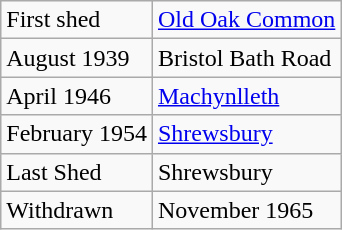<table class="wikitable">
<tr>
<td>First shed</td>
<td><a href='#'>Old Oak Common</a></td>
</tr>
<tr>
<td>August 1939</td>
<td>Bristol Bath Road</td>
</tr>
<tr>
<td>April 1946</td>
<td><a href='#'>Machynlleth</a></td>
</tr>
<tr>
<td>February 1954</td>
<td><a href='#'>Shrewsbury</a></td>
</tr>
<tr>
<td>Last Shed</td>
<td>Shrewsbury</td>
</tr>
<tr>
<td>Withdrawn</td>
<td>November 1965</td>
</tr>
</table>
